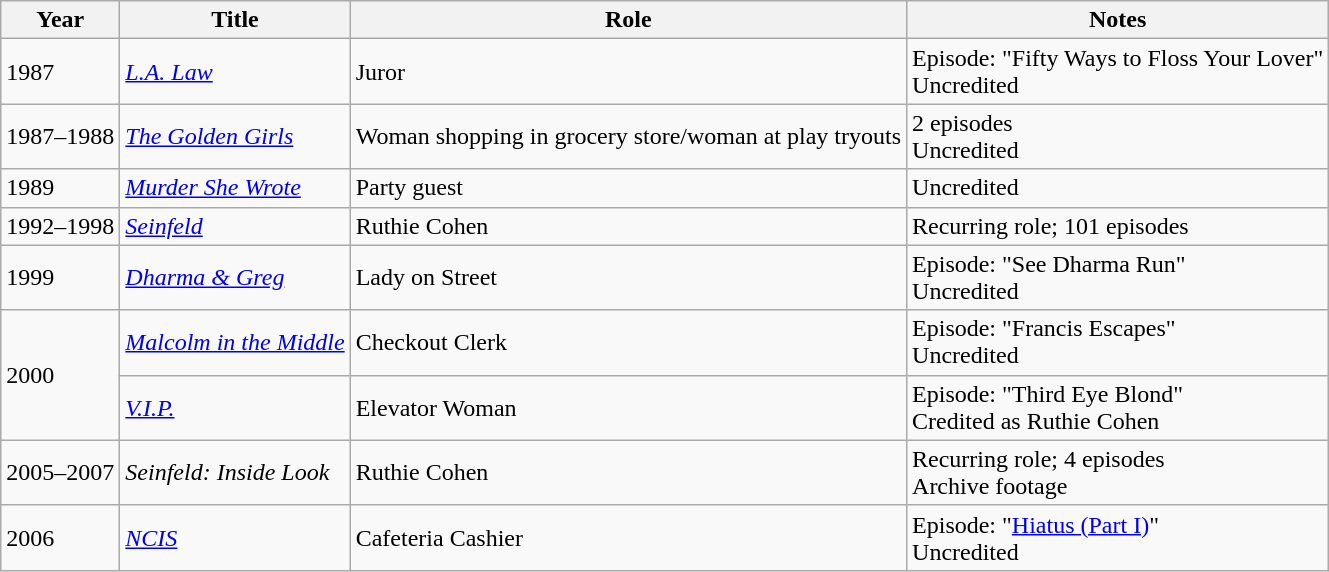<table class="wikitable sortable">
<tr>
<th>Year</th>
<th>Title</th>
<th>Role</th>
<th>Notes</th>
</tr>
<tr>
<td>1987</td>
<td><em><a href='#'>L.A. Law</a></em></td>
<td>Juror</td>
<td>Episode: "Fifty Ways to Floss Your Lover"<br>Uncredited</td>
</tr>
<tr>
<td>1987–1988</td>
<td><em><a href='#'>The Golden Girls</a></em></td>
<td>Woman shopping in grocery store/woman at play tryouts</td>
<td>2 episodes<br>Uncredited</td>
</tr>
<tr>
<td>1989</td>
<td><em><a href='#'>Murder She Wrote</a></em></td>
<td>Party guest</td>
<td>Uncredited</td>
</tr>
<tr>
<td>1992–1998</td>
<td><em><a href='#'>Seinfeld</a></em></td>
<td>Ruthie Cohen</td>
<td>Recurring role; 101 episodes</td>
</tr>
<tr>
<td>1999</td>
<td><em><a href='#'>Dharma & Greg</a></em></td>
<td>Lady on Street</td>
<td>Episode: "See Dharma Run"<br>Uncredited</td>
</tr>
<tr>
<td rowspan="2">2000</td>
<td><em><a href='#'>Malcolm in the Middle</a></em></td>
<td>Checkout Clerk</td>
<td>Episode: "Francis Escapes"<br>Uncredited</td>
</tr>
<tr>
<td><em><a href='#'>V.I.P.</a></em></td>
<td>Elevator Woman</td>
<td>Episode: "Third Eye Blond"<br>Credited as Ruthie Cohen</td>
</tr>
<tr>
<td>2005–2007</td>
<td><em>Seinfeld: Inside Look</em></td>
<td>Ruthie Cohen</td>
<td>Recurring role; 4 episodes<br>Archive footage</td>
</tr>
<tr>
<td>2006</td>
<td><em><a href='#'>NCIS</a></em></td>
<td>Cafeteria Cashier</td>
<td>Episode: "<a href='#'>Hiatus (Part I)</a>"<br>Uncredited</td>
</tr>
</table>
